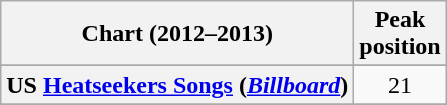<table class="wikitable sortable plainrowheaders" style="text-align:center;">
<tr>
<th>Chart (2012–2013)</th>
<th>Peak<br>position</th>
</tr>
<tr>
</tr>
<tr>
</tr>
<tr>
</tr>
<tr>
</tr>
<tr>
</tr>
<tr>
</tr>
<tr>
</tr>
<tr>
</tr>
<tr>
<th scope="row">US <a href='#'>Heatseekers Songs</a> (<a href='#'><em>Billboard</em></a>)</th>
<td>21</td>
</tr>
<tr>
</tr>
<tr>
</tr>
</table>
